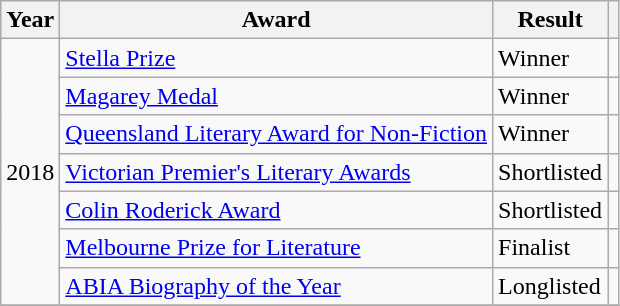<table class="wikitable">
<tr>
<th>Year</th>
<th>Award</th>
<th>Result</th>
<th></th>
</tr>
<tr>
<td rowspan="7">2018</td>
<td><a href='#'>Stella Prize</a></td>
<td>Winner</td>
<td></td>
</tr>
<tr>
<td><a href='#'>Magarey Medal</a></td>
<td>Winner</td>
<td></td>
</tr>
<tr>
<td><a href='#'>Queensland Literary Award for Non-Fiction</a></td>
<td>Winner</td>
<td></td>
</tr>
<tr>
<td><a href='#'>Victorian Premier's Literary Awards</a></td>
<td>Shortlisted</td>
<td></td>
</tr>
<tr>
<td><a href='#'>Colin Roderick Award</a></td>
<td>Shortlisted</td>
<td></td>
</tr>
<tr>
<td><a href='#'>Melbourne Prize for Literature</a></td>
<td>Finalist</td>
<td></td>
</tr>
<tr>
<td><a href='#'>ABIA Biography of the Year</a></td>
<td>Longlisted</td>
<td></td>
</tr>
<tr>
</tr>
</table>
